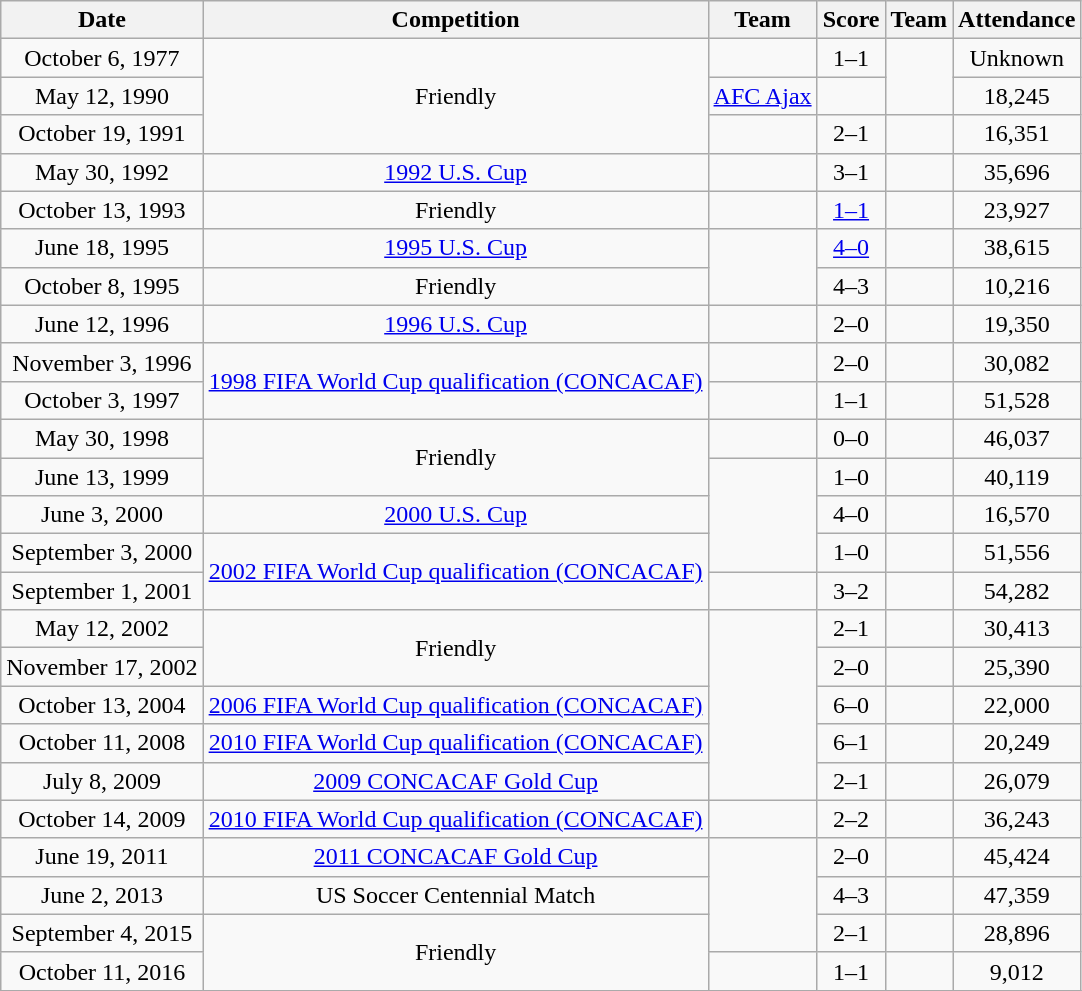<table class="wikitable" style="text-align:center">
<tr>
<th>Date</th>
<th>Competition</th>
<th>Team</th>
<th>Score</th>
<th>Team</th>
<th>Attendance</th>
</tr>
<tr align="center">
<td>October 6, 1977</td>
<td rowspan="3">Friendly</td>
<td></td>
<td style="text-align:center;">1–1</td>
<td rowspan="2"></td>
<td style="text-align:center;">Unknown</td>
</tr>
<tr align="center">
<td>May 12, 1990</td>
<td> <a href='#'>AFC Ajax</a></td>
<td style="text-align:center;"></td>
<td style="text-align:center;">18,245</td>
</tr>
<tr align="center">
<td>October 19, 1991</td>
<td><strong></strong></td>
<td style="text-align:center;">2–1</td>
<td></td>
<td style="text-align:center;">16,351</td>
</tr>
<tr align="center">
<td>May 30, 1992</td>
<td><a href='#'>1992 U.S. Cup</a></td>
<td><strong></strong></td>
<td style="text-align:center;">3–1</td>
<td></td>
<td style="text-align:center;">35,696</td>
</tr>
<tr align="center">
<td>October 13, 1993</td>
<td>Friendly</td>
<td></td>
<td style="text-align:center;"><a href='#'>1–1</a></td>
<td></td>
<td style="text-align:center;">23,927</td>
</tr>
<tr align="center">
<td>June 18, 1995</td>
<td><a href='#'>1995 U.S. Cup</a></td>
<td rowspan="2"><strong></strong></td>
<td style="text-align:center;"><a href='#'>4–0</a></td>
<td></td>
<td style="text-align:center;">38,615</td>
</tr>
<tr align="center">
<td>October 8, 1995</td>
<td>Friendly</td>
<td style="text-align:center;">4–3</td>
<td></td>
<td style="text-align:center;">10,216</td>
</tr>
<tr align="center">
<td>June 12, 1996</td>
<td><a href='#'>1996 U.S. Cup</a></td>
<td><strong></strong></td>
<td style="text-align:center;">2–0</td>
<td></td>
<td style="text-align:center;">19,350</td>
</tr>
<tr align="center">
<td>November 3, 1996</td>
<td rowspan="2"><a href='#'>1998 FIFA World Cup qualification (CONCACAF)</a></td>
<td><strong></strong></td>
<td style="text-align:center;">2–0</td>
<td></td>
<td style="text-align:center;">30,082</td>
</tr>
<tr align="center">
<td>October 3, 1997</td>
<td></td>
<td style="text-align:center;">1–1</td>
<td></td>
<td style="text-align:center;">51,528</td>
</tr>
<tr align="center">
<td>May 30, 1998</td>
<td rowspan="2">Friendly</td>
<td></td>
<td style="text-align:center;">0–0</td>
<td></td>
<td style="text-align:center;">46,037</td>
</tr>
<tr align="center">
<td>June 13, 1999</td>
<td rowspan="3"><strong></strong></td>
<td style="text-align:center;">1–0</td>
<td></td>
<td style="text-align:center;">40,119</td>
</tr>
<tr align="center">
<td>June 3, 2000</td>
<td><a href='#'>2000 U.S. Cup</a></td>
<td style="text-align:center;">4–0</td>
<td></td>
<td style="text-align:center;">16,570</td>
</tr>
<tr align="center">
<td>September 3, 2000</td>
<td rowspan="2"><a href='#'>2002 FIFA World Cup qualification (CONCACAF)</a></td>
<td style="text-align:center;">1–0</td>
<td></td>
<td style="text-align:center;">51,556</td>
</tr>
<tr align="center">
<td>September 1, 2001</td>
<td><strong></strong></td>
<td style="text-align:center;">3–2</td>
<td></td>
<td style="text-align:center;">54,282</td>
</tr>
<tr align="center">
<td>May 12, 2002</td>
<td rowspan="2">Friendly</td>
<td rowspan="5"><strong></strong></td>
<td style="text-align:center;">2–1</td>
<td></td>
<td style="text-align:center;">30,413</td>
</tr>
<tr align="center">
<td>November 17, 2002</td>
<td style="text-align:center;">2–0</td>
<td></td>
<td style="text-align:center;">25,390</td>
</tr>
<tr align="center">
<td>October 13, 2004</td>
<td><a href='#'>2006 FIFA World Cup qualification (CONCACAF)</a></td>
<td style="text-align:center;">6–0</td>
<td></td>
<td style="text-align:center;">22,000</td>
</tr>
<tr align="center">
<td>October 11, 2008</td>
<td><a href='#'>2010 FIFA World Cup qualification (CONCACAF)</a></td>
<td style="text-align:center;">6–1</td>
<td></td>
<td style="text-align:center;">20,249</td>
</tr>
<tr align="center">
<td>July 8, 2009</td>
<td><a href='#'>2009 CONCACAF Gold Cup</a></td>
<td style="text-align:center;">2–1</td>
<td></td>
<td style="text-align:center;">26,079</td>
</tr>
<tr align="center">
<td>October 14, 2009</td>
<td><a href='#'>2010 FIFA World Cup qualification (CONCACAF)</a></td>
<td></td>
<td style="text-align:center;">2–2</td>
<td></td>
<td style="text-align:center;">36,243</td>
</tr>
<tr align="center">
<td>June 19, 2011</td>
<td><a href='#'>2011 CONCACAF Gold Cup</a></td>
<td rowspan="3"><strong></strong></td>
<td style="text-align:center;">2–0</td>
<td></td>
<td style="text-align:center;">45,424</td>
</tr>
<tr align="center">
<td>June 2, 2013</td>
<td>US Soccer Centennial Match</td>
<td style="text-align:center;">4–3</td>
<td></td>
<td style="text-align:center;">47,359</td>
</tr>
<tr align="center">
<td>September 4, 2015</td>
<td rowspan="2">Friendly</td>
<td style="text-align:center;">2–1</td>
<td></td>
<td style="text-align:center;">28,896</td>
</tr>
<tr align="center">
<td>October 11, 2016</td>
<td></td>
<td style="text-align:center;">1–1</td>
<td></td>
<td style="text-align:center;">9,012</td>
</tr>
<tr align="center">
</tr>
</table>
